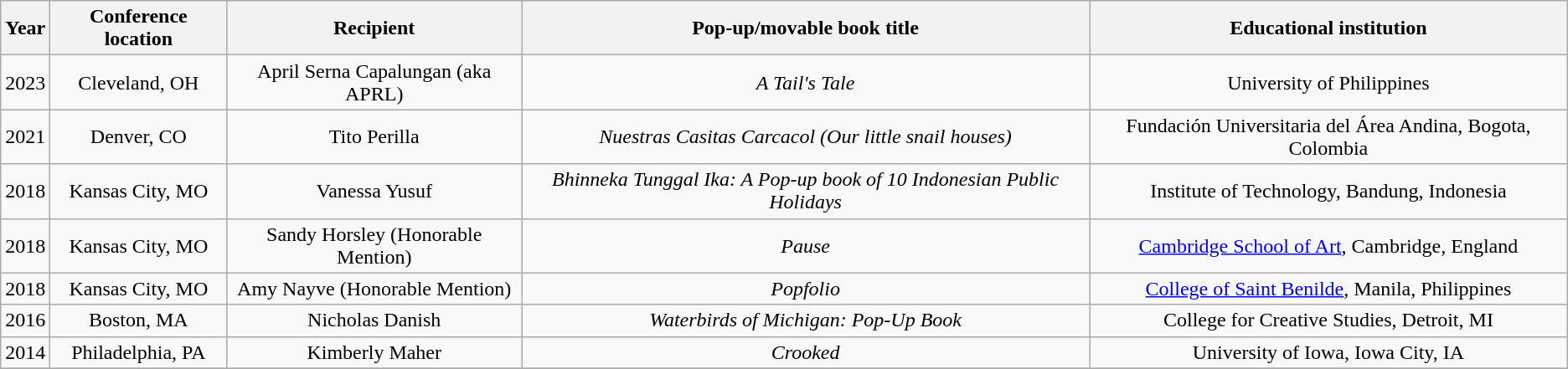<table cellpadding=10px class="wikitable" style="text-align: center">
<tr>
<th>Year</th>
<th>Conference location</th>
<th>Recipient</th>
<th>Pop-up/movable book title</th>
<th>Educational institution</th>
</tr>
<tr>
<td>2023</td>
<td>Cleveland, OH</td>
<td>April Serna Capalungan (aka APRL)</td>
<td><em>A Tail's Tale</em></td>
<td>University of Philippines</td>
</tr>
<tr>
<td>2021</td>
<td>Denver, CO</td>
<td>Tito Perilla</td>
<td><em>Nuestras Casitas Carcacol (Our little snail houses)</em></td>
<td>Fundación Universitaria del Área Andina, Bogota, Colombia</td>
</tr>
<tr>
<td>2018</td>
<td>Kansas City, MO</td>
<td>Vanessa Yusuf</td>
<td><em>Bhinneka Tunggal Ika: A Pop-up book of 10 Indonesian Public Holidays</em></td>
<td>Institute of Technology, Bandung, Indonesia</td>
</tr>
<tr>
<td>2018</td>
<td>Kansas City, MO</td>
<td>Sandy Horsley (Honorable Mention)</td>
<td><em>Pause</em></td>
<td><a href='#'>Cambridge School of Art</a>, Cambridge, England</td>
</tr>
<tr>
<td>2018</td>
<td>Kansas City, MO</td>
<td>Amy Nayve (Honorable Mention)</td>
<td><em>Popfolio</em></td>
<td><a href='#'>College of Saint Benilde</a>, Manila, Philippines</td>
</tr>
<tr>
<td>2016</td>
<td>Boston, MA</td>
<td>Nicholas Danish</td>
<td><em>Waterbirds of Michigan: Pop-Up Book</em></td>
<td>College for Creative Studies, Detroit, MI</td>
</tr>
<tr>
<td>2014</td>
<td>Philadelphia, PA</td>
<td>Kimberly Maher</td>
<td><em>Crooked</em></td>
<td>University of Iowa, Iowa City, IA</td>
</tr>
<tr>
</tr>
</table>
